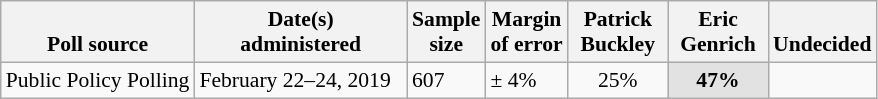<table class="wikitable" style="font-size:90%;">
<tr valign= bottom>
<th>Poll source</th>
<th style="width:135px;">Date(s)<br>administered</th>
<th>Sample<br>size</th>
<th>Margin<br>of error</th>
<th style="width:60px;">Patrick<br>Buckley</th>
<th style="width:60px;">Eric <br>Genrich</th>
<th>Undecided</th>
</tr>
<tr>
<td>Public Policy Polling</td>
<td>February 22–24, 2019</td>
<td>607</td>
<td>± 4%</td>
<td align=center>25%</td>
<td align=center style="background:#E2E2E2"><strong>47%</strong></td>
<td align=center></td>
</tr>
</table>
